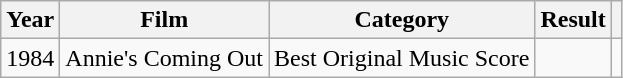<table class="wikitable">
<tr>
<th>Year</th>
<th>Film</th>
<th>Category</th>
<th>Result</th>
<th></th>
</tr>
<tr>
<td>1984</td>
<td>Annie's Coming Out</td>
<td>Best Original Music Score</td>
<td></td>
<td></td>
</tr>
</table>
